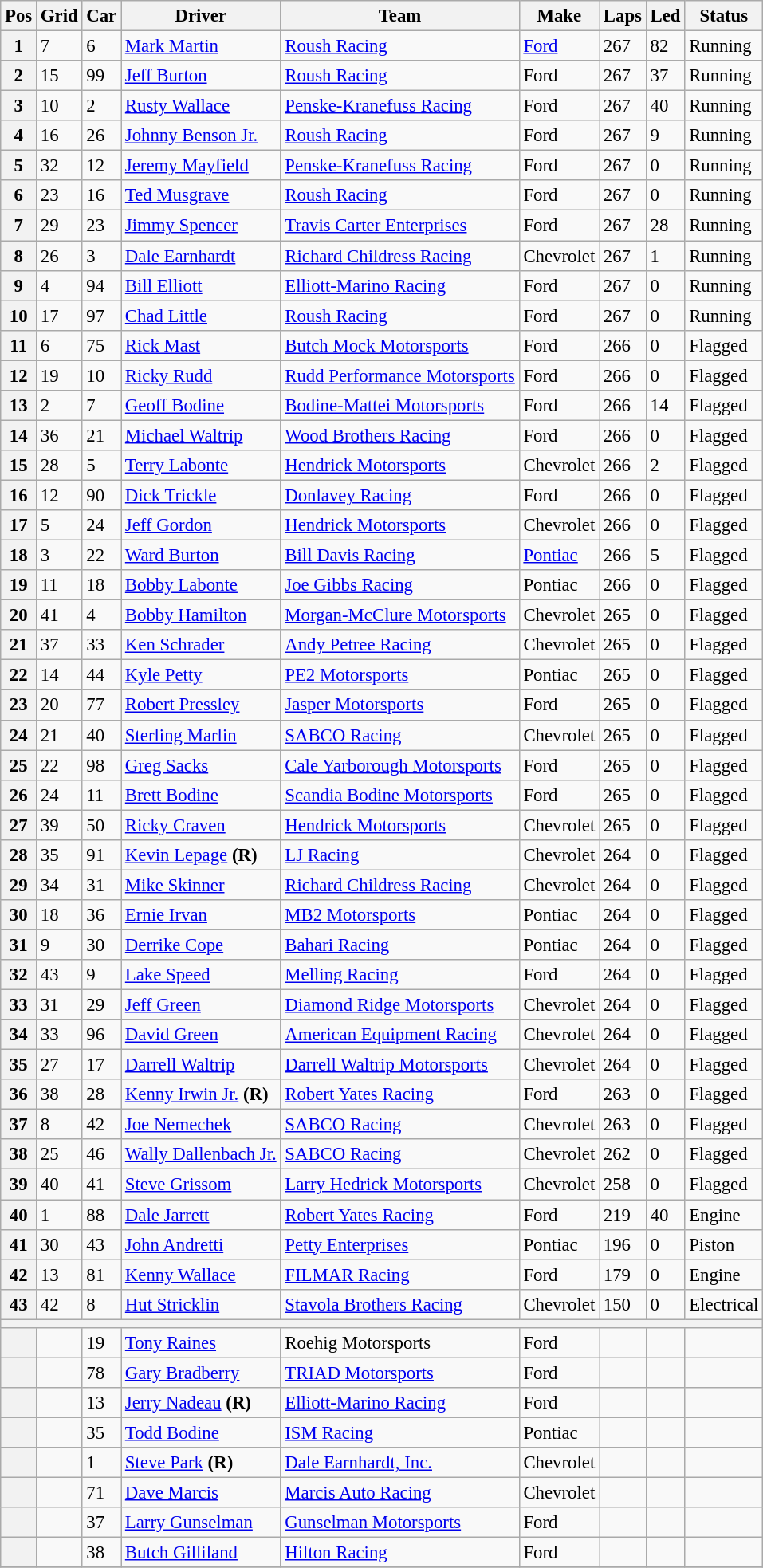<table class="sortable wikitable" style="font-size:95%">
<tr>
<th>Pos</th>
<th>Grid</th>
<th>Car</th>
<th>Driver</th>
<th>Team</th>
<th>Make</th>
<th>Laps</th>
<th>Led</th>
<th>Status</th>
</tr>
<tr>
<th>1</th>
<td>7</td>
<td>6</td>
<td><a href='#'>Mark Martin</a></td>
<td><a href='#'>Roush Racing</a></td>
<td><a href='#'>Ford</a></td>
<td>267</td>
<td>82</td>
<td>Running</td>
</tr>
<tr>
<th>2</th>
<td>15</td>
<td>99</td>
<td><a href='#'>Jeff Burton</a></td>
<td><a href='#'>Roush Racing</a></td>
<td>Ford</td>
<td>267</td>
<td>37</td>
<td>Running</td>
</tr>
<tr>
<th>3</th>
<td>10</td>
<td>2</td>
<td><a href='#'>Rusty Wallace</a></td>
<td><a href='#'>Penske-Kranefuss Racing</a></td>
<td>Ford</td>
<td>267</td>
<td>40</td>
<td>Running</td>
</tr>
<tr>
<th>4</th>
<td>16</td>
<td>26</td>
<td><a href='#'>Johnny Benson Jr.</a></td>
<td><a href='#'>Roush Racing</a></td>
<td>Ford</td>
<td>267</td>
<td>9</td>
<td>Running</td>
</tr>
<tr>
<th>5</th>
<td>32</td>
<td>12</td>
<td><a href='#'>Jeremy Mayfield</a></td>
<td><a href='#'>Penske-Kranefuss Racing</a></td>
<td>Ford</td>
<td>267</td>
<td>0</td>
<td>Running</td>
</tr>
<tr>
<th>6</th>
<td>23</td>
<td>16</td>
<td><a href='#'>Ted Musgrave</a></td>
<td><a href='#'>Roush Racing</a></td>
<td>Ford</td>
<td>267</td>
<td>0</td>
<td>Running</td>
</tr>
<tr>
<th>7</th>
<td>29</td>
<td>23</td>
<td><a href='#'>Jimmy Spencer</a></td>
<td><a href='#'>Travis Carter Enterprises</a></td>
<td>Ford</td>
<td>267</td>
<td>28</td>
<td>Running</td>
</tr>
<tr>
<th>8</th>
<td>26</td>
<td>3</td>
<td><a href='#'>Dale Earnhardt</a></td>
<td><a href='#'>Richard Childress Racing</a></td>
<td>Chevrolet</td>
<td>267</td>
<td>1</td>
<td>Running</td>
</tr>
<tr>
<th>9</th>
<td>4</td>
<td>94</td>
<td><a href='#'>Bill Elliott</a></td>
<td><a href='#'>Elliott-Marino Racing</a></td>
<td>Ford</td>
<td>267</td>
<td>0</td>
<td>Running</td>
</tr>
<tr>
<th>10</th>
<td>17</td>
<td>97</td>
<td><a href='#'>Chad Little</a></td>
<td><a href='#'>Roush Racing</a></td>
<td>Ford</td>
<td>267</td>
<td>0</td>
<td>Running</td>
</tr>
<tr>
<th>11</th>
<td>6</td>
<td>75</td>
<td><a href='#'>Rick Mast</a></td>
<td><a href='#'>Butch Mock Motorsports</a></td>
<td>Ford</td>
<td>266</td>
<td>0</td>
<td>Flagged</td>
</tr>
<tr>
<th>12</th>
<td>19</td>
<td>10</td>
<td><a href='#'>Ricky Rudd</a></td>
<td><a href='#'>Rudd Performance Motorsports</a></td>
<td>Ford</td>
<td>266</td>
<td>0</td>
<td>Flagged</td>
</tr>
<tr>
<th>13</th>
<td>2</td>
<td>7</td>
<td><a href='#'>Geoff Bodine</a></td>
<td><a href='#'>Bodine-Mattei Motorsports</a></td>
<td>Ford</td>
<td>266</td>
<td>14</td>
<td>Flagged</td>
</tr>
<tr>
<th>14</th>
<td>36</td>
<td>21</td>
<td><a href='#'>Michael Waltrip</a></td>
<td><a href='#'>Wood Brothers Racing</a></td>
<td>Ford</td>
<td>266</td>
<td>0</td>
<td>Flagged</td>
</tr>
<tr>
<th>15</th>
<td>28</td>
<td>5</td>
<td><a href='#'>Terry Labonte</a></td>
<td><a href='#'>Hendrick Motorsports</a></td>
<td>Chevrolet</td>
<td>266</td>
<td>2</td>
<td>Flagged</td>
</tr>
<tr>
<th>16</th>
<td>12</td>
<td>90</td>
<td><a href='#'>Dick Trickle</a></td>
<td><a href='#'>Donlavey Racing</a></td>
<td>Ford</td>
<td>266</td>
<td>0</td>
<td>Flagged</td>
</tr>
<tr>
<th>17</th>
<td>5</td>
<td>24</td>
<td><a href='#'>Jeff Gordon</a></td>
<td><a href='#'>Hendrick Motorsports</a></td>
<td>Chevrolet</td>
<td>266</td>
<td>0</td>
<td>Flagged</td>
</tr>
<tr>
<th>18</th>
<td>3</td>
<td>22</td>
<td><a href='#'>Ward Burton</a></td>
<td><a href='#'>Bill Davis Racing</a></td>
<td><a href='#'>Pontiac</a></td>
<td>266</td>
<td>5</td>
<td>Flagged</td>
</tr>
<tr>
<th>19</th>
<td>11</td>
<td>18</td>
<td><a href='#'>Bobby Labonte</a></td>
<td><a href='#'>Joe Gibbs Racing</a></td>
<td>Pontiac</td>
<td>266</td>
<td>0</td>
<td>Flagged</td>
</tr>
<tr>
<th>20</th>
<td>41</td>
<td>4</td>
<td><a href='#'>Bobby Hamilton</a></td>
<td><a href='#'>Morgan-McClure Motorsports</a></td>
<td>Chevrolet</td>
<td>265</td>
<td>0</td>
<td>Flagged</td>
</tr>
<tr>
<th>21</th>
<td>37</td>
<td>33</td>
<td><a href='#'>Ken Schrader</a></td>
<td><a href='#'>Andy Petree Racing</a></td>
<td>Chevrolet</td>
<td>265</td>
<td>0</td>
<td>Flagged</td>
</tr>
<tr>
<th>22</th>
<td>14</td>
<td>44</td>
<td><a href='#'>Kyle Petty</a></td>
<td><a href='#'>PE2 Motorsports</a></td>
<td>Pontiac</td>
<td>265</td>
<td>0</td>
<td>Flagged</td>
</tr>
<tr>
<th>23</th>
<td>20</td>
<td>77</td>
<td><a href='#'>Robert Pressley</a></td>
<td><a href='#'>Jasper Motorsports</a></td>
<td>Ford</td>
<td>265</td>
<td>0</td>
<td>Flagged</td>
</tr>
<tr>
<th>24</th>
<td>21</td>
<td>40</td>
<td><a href='#'>Sterling Marlin</a></td>
<td><a href='#'>SABCO Racing</a></td>
<td>Chevrolet</td>
<td>265</td>
<td>0</td>
<td>Flagged</td>
</tr>
<tr>
<th>25</th>
<td>22</td>
<td>98</td>
<td><a href='#'>Greg Sacks</a></td>
<td><a href='#'>Cale Yarborough Motorsports</a></td>
<td>Ford</td>
<td>265</td>
<td>0</td>
<td>Flagged</td>
</tr>
<tr>
<th>26</th>
<td>24</td>
<td>11</td>
<td><a href='#'>Brett Bodine</a></td>
<td><a href='#'>Scandia Bodine Motorsports</a></td>
<td>Ford</td>
<td>265</td>
<td>0</td>
<td>Flagged</td>
</tr>
<tr>
<th>27</th>
<td>39</td>
<td>50</td>
<td><a href='#'>Ricky Craven</a></td>
<td><a href='#'>Hendrick Motorsports</a></td>
<td>Chevrolet</td>
<td>265</td>
<td>0</td>
<td>Flagged</td>
</tr>
<tr>
<th>28</th>
<td>35</td>
<td>91</td>
<td><a href='#'>Kevin Lepage</a> <strong>(R)</strong></td>
<td><a href='#'>LJ Racing</a></td>
<td>Chevrolet</td>
<td>264</td>
<td>0</td>
<td>Flagged</td>
</tr>
<tr>
<th>29</th>
<td>34</td>
<td>31</td>
<td><a href='#'>Mike Skinner</a></td>
<td><a href='#'>Richard Childress Racing</a></td>
<td>Chevrolet</td>
<td>264</td>
<td>0</td>
<td>Flagged</td>
</tr>
<tr>
<th>30</th>
<td>18</td>
<td>36</td>
<td><a href='#'>Ernie Irvan</a></td>
<td><a href='#'>MB2 Motorsports</a></td>
<td>Pontiac</td>
<td>264</td>
<td>0</td>
<td>Flagged</td>
</tr>
<tr>
<th>31</th>
<td>9</td>
<td>30</td>
<td><a href='#'>Derrike Cope</a></td>
<td><a href='#'>Bahari Racing</a></td>
<td>Pontiac</td>
<td>264</td>
<td>0</td>
<td>Flagged</td>
</tr>
<tr>
<th>32</th>
<td>43</td>
<td>9</td>
<td><a href='#'>Lake Speed</a></td>
<td><a href='#'>Melling Racing</a></td>
<td>Ford</td>
<td>264</td>
<td>0</td>
<td>Flagged</td>
</tr>
<tr>
<th>33</th>
<td>31</td>
<td>29</td>
<td><a href='#'>Jeff Green</a></td>
<td><a href='#'>Diamond Ridge Motorsports</a></td>
<td>Chevrolet</td>
<td>264</td>
<td>0</td>
<td>Flagged</td>
</tr>
<tr>
<th>34</th>
<td>33</td>
<td>96</td>
<td><a href='#'>David Green</a></td>
<td><a href='#'>American Equipment Racing</a></td>
<td>Chevrolet</td>
<td>264</td>
<td>0</td>
<td>Flagged</td>
</tr>
<tr>
<th>35</th>
<td>27</td>
<td>17</td>
<td><a href='#'>Darrell Waltrip</a></td>
<td><a href='#'>Darrell Waltrip Motorsports</a></td>
<td>Chevrolet</td>
<td>264</td>
<td>0</td>
<td>Flagged</td>
</tr>
<tr>
<th>36</th>
<td>38</td>
<td>28</td>
<td><a href='#'>Kenny Irwin Jr.</a> <strong>(R)</strong></td>
<td><a href='#'>Robert Yates Racing</a></td>
<td>Ford</td>
<td>263</td>
<td>0</td>
<td>Flagged</td>
</tr>
<tr>
<th>37</th>
<td>8</td>
<td>42</td>
<td><a href='#'>Joe Nemechek</a></td>
<td><a href='#'>SABCO Racing</a></td>
<td>Chevrolet</td>
<td>263</td>
<td>0</td>
<td>Flagged</td>
</tr>
<tr>
<th>38</th>
<td>25</td>
<td>46</td>
<td><a href='#'>Wally Dallenbach Jr.</a></td>
<td><a href='#'>SABCO Racing</a></td>
<td>Chevrolet</td>
<td>262</td>
<td>0</td>
<td>Flagged</td>
</tr>
<tr>
<th>39</th>
<td>40</td>
<td>41</td>
<td><a href='#'>Steve Grissom</a></td>
<td><a href='#'>Larry Hedrick Motorsports</a></td>
<td>Chevrolet</td>
<td>258</td>
<td>0</td>
<td>Flagged</td>
</tr>
<tr>
<th>40</th>
<td>1</td>
<td>88</td>
<td><a href='#'>Dale Jarrett</a></td>
<td><a href='#'>Robert Yates Racing</a></td>
<td>Ford</td>
<td>219</td>
<td>40</td>
<td>Engine</td>
</tr>
<tr>
<th>41</th>
<td>30</td>
<td>43</td>
<td><a href='#'>John Andretti</a></td>
<td><a href='#'>Petty Enterprises</a></td>
<td>Pontiac</td>
<td>196</td>
<td>0</td>
<td>Piston</td>
</tr>
<tr>
<th>42</th>
<td>13</td>
<td>81</td>
<td><a href='#'>Kenny Wallace</a></td>
<td><a href='#'>FILMAR Racing</a></td>
<td>Ford</td>
<td>179</td>
<td>0</td>
<td>Engine</td>
</tr>
<tr>
<th>43</th>
<td>42</td>
<td>8</td>
<td><a href='#'>Hut Stricklin</a></td>
<td><a href='#'>Stavola Brothers Racing</a></td>
<td>Chevrolet</td>
<td>150</td>
<td>0</td>
<td>Electrical</td>
</tr>
<tr>
<th colspan="10"></th>
</tr>
<tr>
<th></th>
<td></td>
<td>19</td>
<td><a href='#'>Tony Raines</a></td>
<td>Roehig Motorsports</td>
<td>Ford</td>
<td></td>
<td></td>
<td></td>
</tr>
<tr>
<th></th>
<td></td>
<td>78</td>
<td><a href='#'>Gary Bradberry</a></td>
<td><a href='#'>TRIAD Motorsports</a></td>
<td>Ford</td>
<td></td>
<td></td>
<td></td>
</tr>
<tr>
<th></th>
<td></td>
<td>13</td>
<td><a href='#'>Jerry Nadeau</a> <strong>(R)</strong></td>
<td><a href='#'>Elliott-Marino Racing</a></td>
<td>Ford</td>
<td></td>
<td></td>
<td></td>
</tr>
<tr>
<th></th>
<td></td>
<td>35</td>
<td><a href='#'>Todd Bodine</a></td>
<td><a href='#'>ISM Racing</a></td>
<td>Pontiac</td>
<td></td>
<td></td>
<td></td>
</tr>
<tr>
<th></th>
<td></td>
<td>1</td>
<td><a href='#'>Steve Park</a> <strong>(R)</strong></td>
<td><a href='#'>Dale Earnhardt, Inc.</a></td>
<td>Chevrolet</td>
<td></td>
<td></td>
<td></td>
</tr>
<tr>
<th></th>
<td></td>
<td>71</td>
<td><a href='#'>Dave Marcis</a></td>
<td><a href='#'>Marcis Auto Racing</a></td>
<td>Chevrolet</td>
<td></td>
<td></td>
<td></td>
</tr>
<tr>
<th></th>
<td></td>
<td>37</td>
<td><a href='#'>Larry Gunselman</a></td>
<td><a href='#'>Gunselman Motorsports</a></td>
<td>Ford</td>
<td></td>
<td></td>
<td></td>
</tr>
<tr>
<th></th>
<td></td>
<td>38</td>
<td><a href='#'>Butch Gilliland</a></td>
<td><a href='#'>Hilton Racing</a></td>
<td>Ford</td>
<td></td>
<td></td>
<td></td>
</tr>
<tr>
</tr>
</table>
